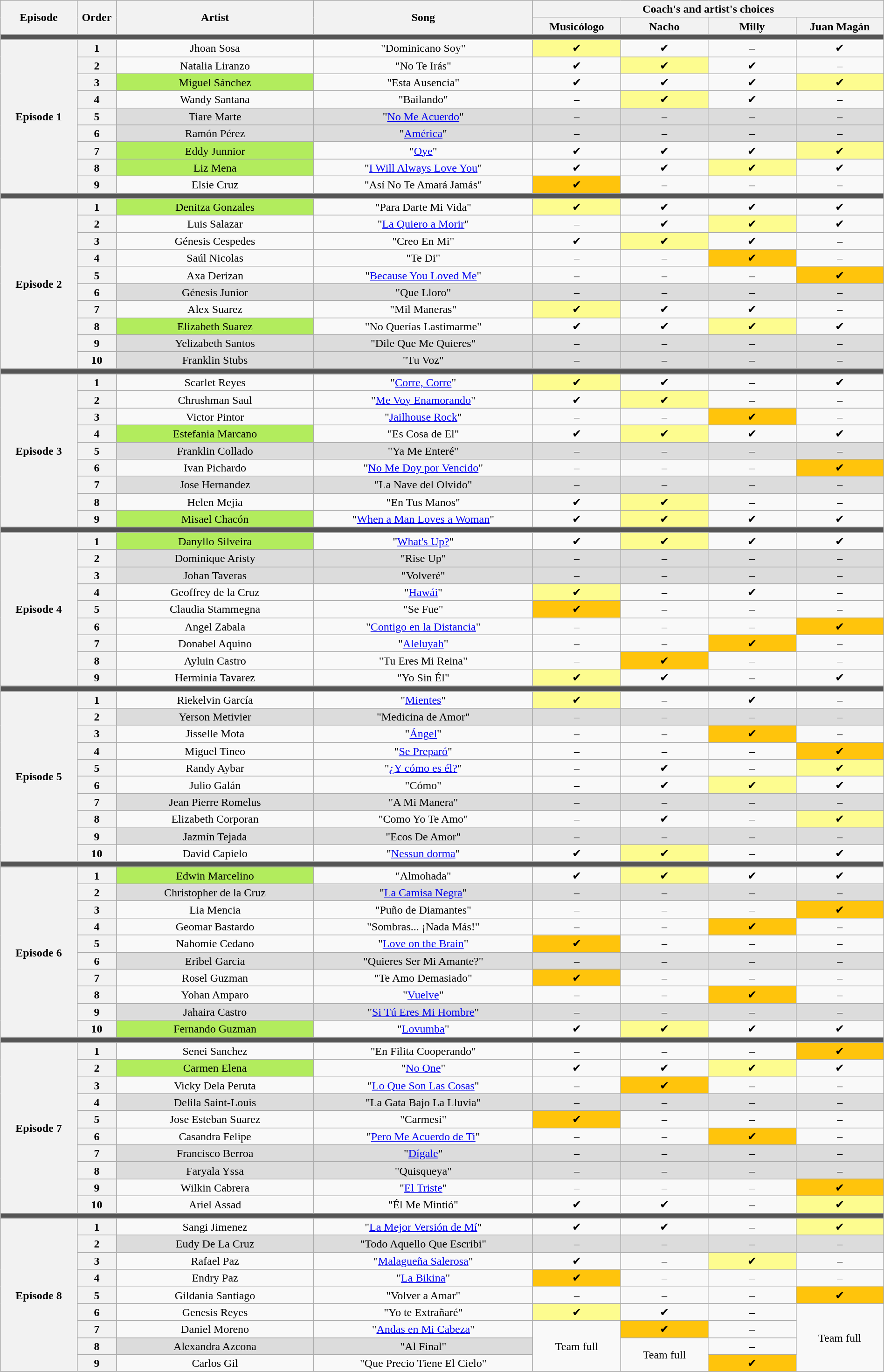<table class="wikitable" style="text-align:center; line-height:17px; width:100%">
<tr>
<th rowspan="2" scope="col" style="width:07%">Episode</th>
<th rowspan="2" scope="col" style="width:02%">Order</th>
<th rowspan="2" scope="col" style="width:18%">Artist</th>
<th rowspan="2" scope="col" style="width:20%">Song</th>
<th colspan="4" scope="col" style="width:40%">Coach's and artist's choices</th>
</tr>
<tr>
<th style="width:08%">Musicólogo</th>
<th style="width:08%">Nacho</th>
<th style="width:08%">Milly</th>
<th style="width:08%">Juan Magán</th>
</tr>
<tr>
<td colspan="12" style="background:#555"></td>
</tr>
<tr>
<th scope="row" rowspan="9">Episode 1<br></th>
<th scope="row">1</th>
<td>Jhoan Sosa</td>
<td>"Dominicano Soy"</td>
<td style="background:#fdfc8f">✔</td>
<td>✔</td>
<td>–</td>
<td>✔</td>
</tr>
<tr>
<th scope="row">2</th>
<td>Natalia Liranzo</td>
<td>"No Te Irás"</td>
<td>✔</td>
<td style="background:#fdfc8f">✔</td>
<td>✔</td>
<td>–</td>
</tr>
<tr>
<th scope="row">3</th>
<td style="background:#B2EC5D">Miguel Sánchez</td>
<td>"Esta Ausencia"</td>
<td>✔</td>
<td>✔</td>
<td>✔</td>
<td style="background:#fdfc8f">✔</td>
</tr>
<tr>
<th scope="row">4</th>
<td>Wandy Santana</td>
<td>"Bailando"</td>
<td>–</td>
<td style="background:#fdfc8f">✔</td>
<td>✔</td>
<td>–</td>
</tr>
<tr style="background:#DCDCDC">
<th scope="row">5</th>
<td>Tiare Marte</td>
<td>"<a href='#'>No Me Acuerdo</a>"</td>
<td>–</td>
<td>–</td>
<td>–</td>
<td>–</td>
</tr>
<tr style="background:#DCDCDC">
<th scope="row">6</th>
<td>Ramón Pérez</td>
<td>"<a href='#'>América</a>"</td>
<td>–</td>
<td>–</td>
<td>–</td>
<td>–</td>
</tr>
<tr>
<th scope="row">7</th>
<td style="background:#B2EC5D">Eddy Junnior</td>
<td>"<a href='#'>Oye</a>"</td>
<td>✔</td>
<td>✔</td>
<td>✔</td>
<td style="background:#fdfc8f">✔</td>
</tr>
<tr>
<th scope="row">8</th>
<td style="background:#B2EC5D">Liz Mena</td>
<td>"<a href='#'>I Will Always Love You</a>"</td>
<td>✔</td>
<td>✔</td>
<td style="background:#fdfc8f">✔</td>
<td>✔</td>
</tr>
<tr>
<th scope="row">9</th>
<td>Elsie Cruz</td>
<td>"Así No Te Amará Jamás"</td>
<td style="background:#FFC40C">✔</td>
<td>–</td>
<td>–</td>
<td>–</td>
</tr>
<tr>
<td colspan="12" style="background:#555"></td>
</tr>
<tr>
<th scope="row" rowspan="10">Episode 2<br></th>
<th scope="row">1</th>
<td style="background:#B2EC5D">Denitza Gonzales</td>
<td>"Para Darte Mi Vida"</td>
<td style="background:#fdfc8f">✔</td>
<td>✔</td>
<td>✔</td>
<td>✔</td>
</tr>
<tr>
<th scope="row">2</th>
<td>Luis Salazar</td>
<td>"<a href='#'>La Quiero a Morir</a>"</td>
<td>–</td>
<td>✔</td>
<td style="background:#fdfc8f">✔</td>
<td>✔</td>
</tr>
<tr>
<th scope="row">3</th>
<td>Génesis Cespedes</td>
<td>"Creo En Mi"</td>
<td>✔</td>
<td style="background:#fdfc8f">✔</td>
<td>✔</td>
<td>–</td>
</tr>
<tr>
<th scope="row">4</th>
<td>Saúl Nicolas</td>
<td>"Te Di"</td>
<td>–</td>
<td>–</td>
<td style="background:#FFC40C">✔</td>
<td>–</td>
</tr>
<tr>
<th scope="row">5</th>
<td>Axa Derizan</td>
<td>"<a href='#'>Because You Loved Me</a>"</td>
<td>–</td>
<td>–</td>
<td>–</td>
<td style="background:#FFC40C">✔</td>
</tr>
<tr style="background:#DCDCDC">
<th scope="row">6</th>
<td>Génesis Junior</td>
<td>"Que Lloro"</td>
<td>–</td>
<td>–</td>
<td>–</td>
<td>–</td>
</tr>
<tr>
<th scope="row">7</th>
<td>Alex Suarez</td>
<td>"Mil Maneras"</td>
<td style="background:#fdfc8f">✔</td>
<td>✔</td>
<td>✔</td>
<td>–</td>
</tr>
<tr>
<th scope="row">8</th>
<td style="background:#B2EC5D">Elizabeth Suarez</td>
<td>"No Querías Lastimarme"</td>
<td>✔</td>
<td>✔</td>
<td style="background:#fdfc8f">✔</td>
<td>✔</td>
</tr>
<tr style="background:#DCDCDC">
<th scope="row">9</th>
<td>Yelizabeth Santos</td>
<td>"Dile Que Me Quieres"</td>
<td>–</td>
<td>–</td>
<td>–</td>
<td>–</td>
</tr>
<tr style="background:#DCDCDC">
<th scope="row">10</th>
<td>Franklin Stubs</td>
<td>"Tu Voz"</td>
<td>–</td>
<td>–</td>
<td>–</td>
<td>–</td>
</tr>
<tr>
<td colspan="12" style="background:#555"></td>
</tr>
<tr>
<th scope="row" rowspan="9">Episode 3<br></th>
<th scope="row">1</th>
<td>Scarlet Reyes</td>
<td>"<a href='#'>Corre, Corre</a>"</td>
<td style="background:#fdfc8f">✔</td>
<td>✔</td>
<td>–</td>
<td>✔</td>
</tr>
<tr>
<th scope="row">2</th>
<td>Chrushman Saul</td>
<td>"<a href='#'>Me Voy Enamorando</a>"</td>
<td>✔</td>
<td style="background:#fdfc8f">✔</td>
<td>–</td>
<td>–</td>
</tr>
<tr>
<th scope="row">3</th>
<td>Victor Pintor</td>
<td>"<a href='#'>Jailhouse Rock</a>"</td>
<td>–</td>
<td>–</td>
<td style="background:#FFC40C">✔</td>
<td>–</td>
</tr>
<tr>
<th scope="row">4</th>
<td style="background:#B2EC5D">Estefania Marcano</td>
<td>"Es Cosa de El"</td>
<td>✔</td>
<td style="background:#fdfc8f">✔</td>
<td>✔</td>
<td>✔</td>
</tr>
<tr style="background:#DCDCDC">
<th scope="row">5</th>
<td>Franklin Collado</td>
<td>"Ya Me Enteré"</td>
<td>–</td>
<td>–</td>
<td>–</td>
<td>–</td>
</tr>
<tr>
<th scope="row">6</th>
<td>Ivan Pichardo</td>
<td>"<a href='#'>No Me Doy por Vencido</a>"</td>
<td>–</td>
<td>–</td>
<td>–</td>
<td style="background:#FFC40C">✔</td>
</tr>
<tr style="background:#DCDCDC">
<th scope="row">7</th>
<td>Jose Hernandez</td>
<td>"La Nave del Olvido"</td>
<td>–</td>
<td>–</td>
<td>–</td>
<td>–</td>
</tr>
<tr>
<th scope="row">8</th>
<td>Helen Mejia</td>
<td>"En Tus Manos"</td>
<td>✔</td>
<td style="background:#fdfc8f">✔</td>
<td>–</td>
<td>–</td>
</tr>
<tr>
<th scope="row">9</th>
<td style="background:#B2EC5D">Misael Chacón</td>
<td>"<a href='#'>When a Man Loves a Woman</a>"</td>
<td>✔</td>
<td style="background:#fdfc8f">✔</td>
<td>✔</td>
<td>✔</td>
</tr>
<tr>
<td colspan="12" style="background:#555"></td>
</tr>
<tr>
<th scope="row" rowspan="9">Episode 4<br></th>
<th scope="row">1</th>
<td style="background:#B2EC5D">Danyllo Silveira</td>
<td>"<a href='#'>What's Up?</a>"</td>
<td>✔</td>
<td style="background:#fdfc8f">✔</td>
<td>✔</td>
<td>✔</td>
</tr>
<tr style="background:#DCDCDC">
<th scope="row">2</th>
<td>Dominique Aristy</td>
<td>"Rise Up"</td>
<td>–</td>
<td>–</td>
<td>–</td>
<td>–</td>
</tr>
<tr style="background:#DCDCDC">
<th scope="row">3</th>
<td>Johan Taveras</td>
<td>"Volveré"</td>
<td>–</td>
<td>–</td>
<td>–</td>
<td>–</td>
</tr>
<tr>
<th scope="row">4</th>
<td>Geoffrey de la Cruz</td>
<td>"<a href='#'>Hawái</a>"</td>
<td style="background:#fdfc8f">✔</td>
<td>–</td>
<td>✔</td>
<td>–</td>
</tr>
<tr>
<th scope="row">5</th>
<td>Claudia Stammegna</td>
<td>"Se Fue"</td>
<td style="background:#FFC40C">✔</td>
<td>–</td>
<td>–</td>
<td>–</td>
</tr>
<tr>
<th scope="row">6</th>
<td>Angel Zabala</td>
<td>"<a href='#'>Contigo en la Distancia</a>"</td>
<td>–</td>
<td>–</td>
<td>–</td>
<td style="background:#FFC40C">✔</td>
</tr>
<tr>
<th scope="row">7</th>
<td>Donabel Aquino</td>
<td>"<a href='#'>Aleluyah</a>"</td>
<td>–</td>
<td>–</td>
<td style="background:#FFC40C">✔</td>
<td>–</td>
</tr>
<tr>
<th scope="row">8</th>
<td>Ayluin Castro</td>
<td>"Tu Eres Mi Reina"</td>
<td>–</td>
<td style="background:#FFC40C">✔</td>
<td>–</td>
<td>–</td>
</tr>
<tr>
<th scope="row">9</th>
<td>Herminia Tavarez</td>
<td>"Yo Sin Él"</td>
<td style="background:#fdfc8f">✔</td>
<td>✔</td>
<td>–</td>
<td>✔</td>
</tr>
<tr>
<td colspan="12" style="background:#555"></td>
</tr>
<tr>
<th scope="row" rowspan="10">Episode 5<br></th>
<th scope="row">1</th>
<td>Riekelvin García</td>
<td>"<a href='#'>Mientes</a>"</td>
<td style="background:#fdfc8f">✔</td>
<td>–</td>
<td>✔</td>
<td>–</td>
</tr>
<tr style="background:#DCDCDC">
<th scope="row">2</th>
<td>Yerson Metivier</td>
<td>"Medicina de Amor"</td>
<td>–</td>
<td>–</td>
<td>–</td>
<td>–</td>
</tr>
<tr>
<th scope="row">3</th>
<td>Jisselle Mota</td>
<td>"<a href='#'>Ángel</a>"</td>
<td>–</td>
<td>–</td>
<td style="background:#FFC40C">✔</td>
<td>–</td>
</tr>
<tr>
<th scope="row">4</th>
<td>Miguel Tineo</td>
<td>"<a href='#'>Se Preparó</a>"</td>
<td>–</td>
<td>–</td>
<td>–</td>
<td style="background:#FFC40C">✔</td>
</tr>
<tr>
<th scope="row">5</th>
<td>Randy Aybar</td>
<td>"<a href='#'>¿Y cómo es él?</a>"</td>
<td>–</td>
<td>✔</td>
<td>–</td>
<td style="background:#fdfc8f">✔</td>
</tr>
<tr>
<th scope="row">6</th>
<td>Julio Galán</td>
<td>"Cómo"</td>
<td>–</td>
<td>✔</td>
<td style="background:#fdfc8f">✔</td>
<td>✔</td>
</tr>
<tr style="background:#DCDCDC">
<th scope="row">7</th>
<td>Jean Pierre Romelus</td>
<td>"A Mi Manera"</td>
<td>–</td>
<td>–</td>
<td>–</td>
<td>–</td>
</tr>
<tr>
<th scope="row">8</th>
<td>Elizabeth Corporan</td>
<td>"Como Yo Te Amo"</td>
<td>–</td>
<td>✔</td>
<td>–</td>
<td style="background:#fdfc8f">✔</td>
</tr>
<tr style="background:#DCDCDC">
<th scope="row">9</th>
<td>Jazmín Tejada</td>
<td>"Ecos De Amor"</td>
<td>–</td>
<td>–</td>
<td>–</td>
<td>–</td>
</tr>
<tr>
<th scope="row">10</th>
<td>David Capielo</td>
<td>"<a href='#'>Nessun dorma</a>"</td>
<td>✔</td>
<td style="background:#fdfc8f">✔</td>
<td>–</td>
<td>✔</td>
</tr>
<tr>
<td colspan="12" style="background:#555"></td>
</tr>
<tr>
<th scope="row" rowspan="10">Episode 6<br></th>
<th scope="row">1</th>
<td style="background:#B2EC5D">Edwin Marcelino</td>
<td>"Almohada"</td>
<td>✔</td>
<td style="background:#fdfc8f">✔</td>
<td>✔</td>
<td>✔</td>
</tr>
<tr style="background:#DCDCDC">
<th scope="row">2</th>
<td>Christopher de la Cruz</td>
<td>"<a href='#'>La Camisa Negra</a>"</td>
<td>–</td>
<td>–</td>
<td>–</td>
<td>–</td>
</tr>
<tr>
<th scope="row">3</th>
<td>Lia Mencia</td>
<td>"Puño de Diamantes"</td>
<td>–</td>
<td>–</td>
<td>–</td>
<td style="background:#FFC40C">✔</td>
</tr>
<tr>
<th scope="row">4</th>
<td>Geomar Bastardo</td>
<td>"Sombras... ¡Nada Más!"</td>
<td>–</td>
<td>–</td>
<td style="background:#FFC40C">✔</td>
<td>–</td>
</tr>
<tr>
<th scope="row">5</th>
<td>Nahomie Cedano</td>
<td>"<a href='#'>Love on the Brain</a>"</td>
<td style="background:#FFC40C">✔</td>
<td>–</td>
<td>–</td>
<td>–</td>
</tr>
<tr style="background:#DCDCDC">
<th scope="row">6</th>
<td>Eribel Garcia</td>
<td>"Quieres Ser Mi Amante?"</td>
<td>–</td>
<td>–</td>
<td>–</td>
<td>–</td>
</tr>
<tr>
<th scope="row">7</th>
<td>Rosel Guzman</td>
<td>"Te Amo Demasiado"</td>
<td style="background:#FFC40C">✔</td>
<td>–</td>
<td>–</td>
<td>–</td>
</tr>
<tr>
<th scope="row">8</th>
<td>Yohan Amparo</td>
<td>"<a href='#'>Vuelve</a>"</td>
<td>–</td>
<td>–</td>
<td style="background:#FFC40C">✔</td>
<td>–</td>
</tr>
<tr style="background:#DCDCDC">
<th scope="row">9</th>
<td>Jahaira Castro</td>
<td>"<a href='#'>Si Tú Eres Mi Hombre</a>"</td>
<td>–</td>
<td>–</td>
<td>–</td>
<td>–</td>
</tr>
<tr>
<th scope="row">10</th>
<td style="background:#B2EC5D">Fernando Guzman</td>
<td>"<a href='#'>Lovumba</a>"</td>
<td>✔</td>
<td style="background:#fdfc8f">✔</td>
<td>✔</td>
<td>✔</td>
</tr>
<tr>
<td colspan="12" style="background:#555"></td>
</tr>
<tr>
<th scope="row" rowspan="10">Episode 7<br></th>
<th scope="row">1</th>
<td>Senei Sanchez</td>
<td>"En Filita Cooperando"</td>
<td>–</td>
<td>–</td>
<td>–</td>
<td style="background:#FFC40C">✔</td>
</tr>
<tr>
<th scope="row">2</th>
<td style="background:#B2EC5D">Carmen Elena</td>
<td>"<a href='#'>No One</a>"</td>
<td>✔</td>
<td>✔</td>
<td style="background:#fdfc8f">✔</td>
<td>✔</td>
</tr>
<tr>
<th scope="row">3</th>
<td>Vicky Dela Peruta</td>
<td>"<a href='#'>Lo Que Son Las Cosas</a>"</td>
<td>–</td>
<td style="background:#FFC40C">✔</td>
<td>–</td>
<td>–</td>
</tr>
<tr style="background:#DCDCDC">
<th scope="row">4</th>
<td>Delila Saint-Louis</td>
<td>"La Gata Bajo La Lluvia"</td>
<td>–</td>
<td>–</td>
<td>–</td>
<td>–</td>
</tr>
<tr>
<th scope="row">5</th>
<td>Jose Esteban Suarez</td>
<td>"Carmesi"</td>
<td style="background:#FFC40C">✔</td>
<td>–</td>
<td>–</td>
<td>–</td>
</tr>
<tr>
<th scope="row">6</th>
<td>Casandra Felipe</td>
<td>"<a href='#'>Pero Me Acuerdo de Ti</a>"</td>
<td>–</td>
<td>–</td>
<td style="background:#FFC40C">✔</td>
<td>–</td>
</tr>
<tr style="background:#DCDCDC">
<th scope="row">7</th>
<td>Francisco Berroa</td>
<td>"<a href='#'>Dígale</a>"</td>
<td>–</td>
<td>–</td>
<td>–</td>
<td>–</td>
</tr>
<tr style="background:#DCDCDC">
<th scope="row">8</th>
<td>Faryala Yssa</td>
<td>"Quisqueya"</td>
<td>–</td>
<td>–</td>
<td>–</td>
<td>–</td>
</tr>
<tr>
<th scope="row">9</th>
<td>Wilkin Cabrera</td>
<td>"<a href='#'>El Triste</a>"</td>
<td>–</td>
<td>–</td>
<td>–</td>
<td style="background:#FFC40C">✔</td>
</tr>
<tr>
<th scope="row">10</th>
<td>Ariel Assad</td>
<td>"Él Me Mintió"</td>
<td>✔</td>
<td>✔</td>
<td>–</td>
<td style="background:#fdfc8f">✔</td>
</tr>
<tr>
<td colspan="12" style="background:#555"></td>
</tr>
<tr>
<th scope="row" rowspan="9">Episode 8<br></th>
<th scope="row">1</th>
<td>Sangi Jimenez</td>
<td>"<a href='#'>La Mejor Versión de Mí</a>"</td>
<td>✔</td>
<td>✔</td>
<td>–</td>
<td style="background:#fdfc8f">✔</td>
</tr>
<tr style="background:#DCDCDC">
<th scope="row">2</th>
<td>Eudy De La Cruz</td>
<td>"Todo Aquello Que Escribi"</td>
<td>–</td>
<td>–</td>
<td>–</td>
<td>–</td>
</tr>
<tr>
<th scope="row">3</th>
<td>Rafael Paz</td>
<td>"<a href='#'>Malagueña Salerosa</a>"</td>
<td>✔</td>
<td>–</td>
<td style="background:#fdfc8f">✔</td>
<td>–</td>
</tr>
<tr>
<th scope="row">4</th>
<td>Endry Paz</td>
<td>"<a href='#'>La Bikina</a>"</td>
<td style="background:#FFC40C">✔</td>
<td>–</td>
<td>–</td>
<td>–</td>
</tr>
<tr>
<th scope="row">5</th>
<td>Gildania Santiago</td>
<td>"Volver a Amar"</td>
<td>–</td>
<td>–</td>
<td>–</td>
<td style="background:#FFC40C">✔</td>
</tr>
<tr>
<th scope="row">6</th>
<td>Genesis Reyes</td>
<td>"Yo te Extrañaré"</td>
<td style="background:#fdfc8f">✔</td>
<td>✔</td>
<td>–</td>
<td rowspan="4">Team full</td>
</tr>
<tr>
<th scope="row">7</th>
<td>Daniel Moreno</td>
<td>"<a href='#'>Andas en Mi Cabeza</a>"</td>
<td rowspan="3">Team full</td>
<td style="background:#FFC40C">✔</td>
<td>–</td>
</tr>
<tr>
<th scope="row">8</th>
<td style="background:#DCDCDC">Alexandra Azcona</td>
<td style="background:#DCDCDC">"Al Final"</td>
<td rowspan="2">Team full</td>
<td>–</td>
</tr>
<tr>
<th scope="row">9</th>
<td>Carlos Gil</td>
<td>"Que Precio Tiene El Cielo"</td>
<td style="background:#FFC40C">✔</td>
</tr>
</table>
